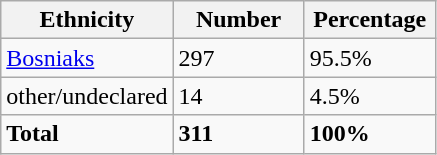<table class="wikitable">
<tr>
<th width="100px">Ethnicity</th>
<th width="80px">Number</th>
<th width="80px">Percentage</th>
</tr>
<tr>
<td><a href='#'>Bosniaks</a></td>
<td>297</td>
<td>95.5%</td>
</tr>
<tr>
<td>other/undeclared</td>
<td>14</td>
<td>4.5%</td>
</tr>
<tr>
<td><strong>Total</strong></td>
<td><strong>311</strong></td>
<td><strong>100%</strong></td>
</tr>
</table>
